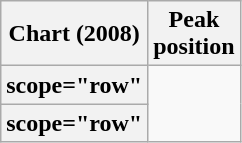<table class="wikitable sortable plainrowheaders">
<tr>
<th scope="col">Chart (2008)</th>
<th scope="col">Peak<br>position</th>
</tr>
<tr>
<th>scope="row" </th>
</tr>
<tr>
<th>scope="row" </th>
</tr>
</table>
